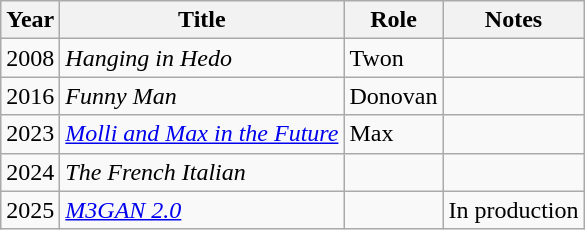<table class="wikitable sortable">
<tr>
<th>Year</th>
<th>Title</th>
<th>Role</th>
<th>Notes</th>
</tr>
<tr>
<td>2008</td>
<td><em>Hanging in Hedo</em></td>
<td>Twon</td>
<td></td>
</tr>
<tr>
<td>2016</td>
<td><em>Funny Man</em></td>
<td>Donovan</td>
<td></td>
</tr>
<tr>
<td>2023</td>
<td><em><a href='#'>Molli and Max in the Future</a></em></td>
<td>Max</td>
<td></td>
</tr>
<tr>
<td>2024</td>
<td><em>The French Italian</em></td>
<td></td>
<td></td>
</tr>
<tr>
<td>2025</td>
<td><em><a href='#'>M3GAN 2.0</a></em></td>
<td></td>
<td>In production</td>
</tr>
</table>
